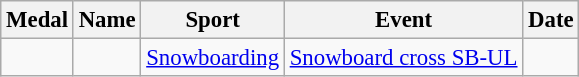<table class="wikitable sortable" style="font-size:95%">
<tr>
<th>Medal</th>
<th>Name</th>
<th>Sport</th>
<th>Event</th>
<th>Date</th>
</tr>
<tr>
<td></td>
<td></td>
<td><a href='#'>Snowboarding</a></td>
<td><a href='#'>Snowboard cross SB-UL</a></td>
<td></td>
</tr>
</table>
